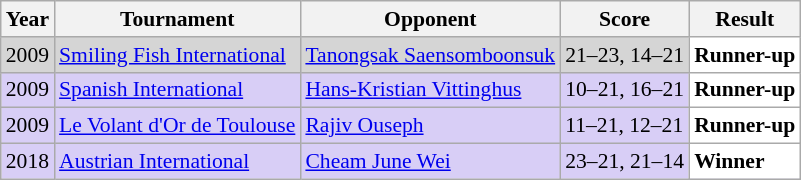<table class="sortable wikitable" style="font-size: 90%;">
<tr>
<th>Year</th>
<th>Tournament</th>
<th>Opponent</th>
<th>Score</th>
<th>Result</th>
</tr>
<tr style="background:#D5D5D5">
<td align="center">2009</td>
<td align="left"><a href='#'>Smiling Fish International</a></td>
<td align="left"> <a href='#'>Tanongsak Saensomboonsuk</a></td>
<td align="left">21–23, 14–21</td>
<td style="text-align:left; background:white"> <strong>Runner-up</strong></td>
</tr>
<tr style="background:#D8CEF6">
<td align="center">2009</td>
<td align="left"><a href='#'>Spanish International</a></td>
<td align="left"> <a href='#'>Hans-Kristian Vittinghus</a></td>
<td align="left">10–21, 16–21</td>
<td style="text-align:left; background:white"> <strong>Runner-up</strong></td>
</tr>
<tr style="background:#D8CEF6">
<td align="center">2009</td>
<td align="left"><a href='#'>Le Volant d'Or de Toulouse</a></td>
<td align="left"> <a href='#'>Rajiv Ouseph</a></td>
<td align="left">11–21, 12–21</td>
<td style="text-align:left; background:white"> <strong>Runner-up</strong></td>
</tr>
<tr style="background:#D8CEF6">
<td align="center">2018</td>
<td align="left"><a href='#'>Austrian International</a></td>
<td align="left"> <a href='#'>Cheam June Wei</a></td>
<td align="left">23–21, 21–14</td>
<td style="text-align:left; background:white"> <strong>Winner</strong></td>
</tr>
</table>
